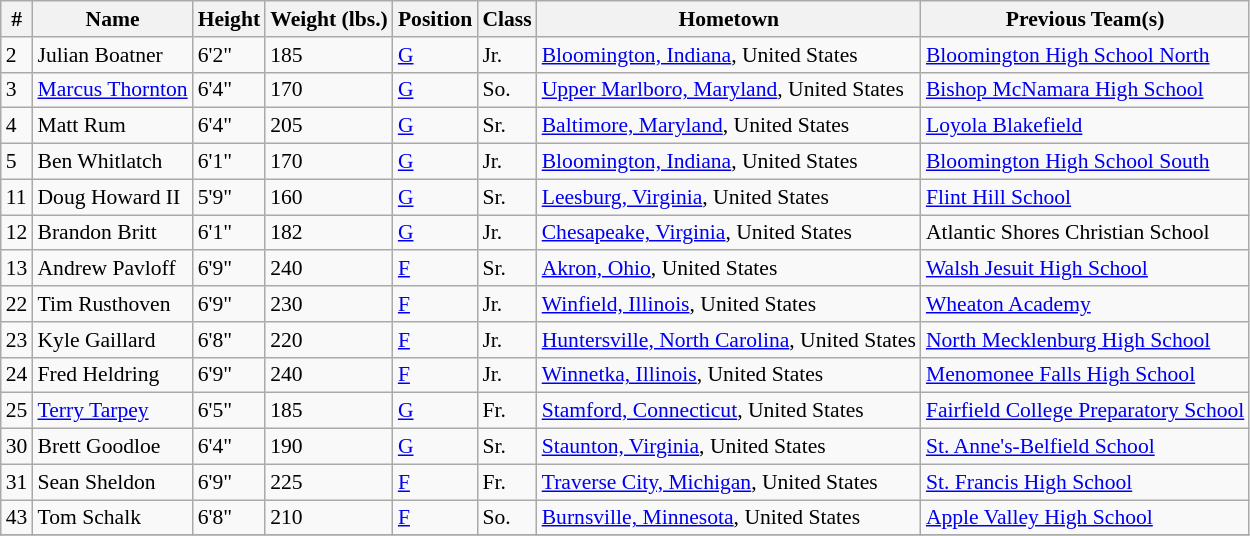<table class="wikitable" style="font-size: 90%">
<tr>
<th>#</th>
<th>Name</th>
<th>Height</th>
<th>Weight (lbs.)</th>
<th>Position</th>
<th>Class</th>
<th>Hometown</th>
<th>Previous Team(s)</th>
</tr>
<tr>
<td>2</td>
<td>Julian Boatner</td>
<td>6'2"</td>
<td>185</td>
<td><a href='#'>G</a></td>
<td>Jr.</td>
<td><a href='#'>Bloomington, Indiana</a>, United States</td>
<td><a href='#'>Bloomington High School North</a></td>
</tr>
<tr>
<td>3</td>
<td><a href='#'>Marcus Thornton</a></td>
<td>6'4"</td>
<td>170</td>
<td><a href='#'>G</a></td>
<td>So.</td>
<td><a href='#'>Upper Marlboro, Maryland</a>, United States</td>
<td><a href='#'>Bishop McNamara High School</a></td>
</tr>
<tr>
<td>4</td>
<td>Matt Rum</td>
<td>6'4"</td>
<td>205</td>
<td><a href='#'>G</a></td>
<td>Sr.</td>
<td><a href='#'>Baltimore, Maryland</a>, United States</td>
<td><a href='#'>Loyola Blakefield</a></td>
</tr>
<tr>
<td>5</td>
<td>Ben Whitlatch</td>
<td>6'1"</td>
<td>170</td>
<td><a href='#'>G</a></td>
<td>Jr.</td>
<td><a href='#'>Bloomington, Indiana</a>, United States</td>
<td><a href='#'>Bloomington High School South</a></td>
</tr>
<tr>
<td>11</td>
<td>Doug Howard II</td>
<td>5'9"</td>
<td>160</td>
<td><a href='#'>G</a></td>
<td>Sr.</td>
<td><a href='#'>Leesburg, Virginia</a>, United States</td>
<td><a href='#'>Flint Hill School</a></td>
</tr>
<tr>
<td>12</td>
<td>Brandon Britt</td>
<td>6'1"</td>
<td>182</td>
<td><a href='#'>G</a></td>
<td>Jr.</td>
<td><a href='#'>Chesapeake, Virginia</a>, United States</td>
<td>Atlantic Shores Christian School</td>
</tr>
<tr>
<td>13</td>
<td>Andrew Pavloff</td>
<td>6'9"</td>
<td>240</td>
<td><a href='#'>F</a></td>
<td>Sr.</td>
<td><a href='#'>Akron, Ohio</a>, United States</td>
<td><a href='#'>Walsh Jesuit High School</a></td>
</tr>
<tr>
<td>22</td>
<td>Tim Rusthoven</td>
<td>6'9"</td>
<td>230</td>
<td><a href='#'>F</a></td>
<td>Jr.</td>
<td><a href='#'>Winfield, Illinois</a>, United States</td>
<td><a href='#'>Wheaton Academy</a></td>
</tr>
<tr>
<td>23</td>
<td>Kyle Gaillard</td>
<td>6'8"</td>
<td>220</td>
<td><a href='#'>F</a></td>
<td>Jr.</td>
<td><a href='#'>Huntersville, North Carolina</a>, United States</td>
<td><a href='#'>North Mecklenburg High School</a></td>
</tr>
<tr>
<td>24</td>
<td>Fred Heldring</td>
<td>6'9"</td>
<td>240</td>
<td><a href='#'>F</a></td>
<td>Jr.</td>
<td><a href='#'>Winnetka, Illinois</a>, United States</td>
<td><a href='#'>Menomonee Falls High School</a></td>
</tr>
<tr>
<td>25</td>
<td><a href='#'>Terry Tarpey</a></td>
<td>6'5"</td>
<td>185</td>
<td><a href='#'>G</a></td>
<td>Fr.</td>
<td><a href='#'>Stamford, Connecticut</a>, United States</td>
<td><a href='#'>Fairfield College Preparatory School</a></td>
</tr>
<tr>
<td>30</td>
<td>Brett Goodloe</td>
<td>6'4"</td>
<td>190</td>
<td><a href='#'>G</a></td>
<td>Sr.</td>
<td><a href='#'>Staunton, Virginia</a>, United States</td>
<td><a href='#'>St. Anne's-Belfield School</a></td>
</tr>
<tr>
<td>31</td>
<td>Sean Sheldon</td>
<td>6'9"</td>
<td>225</td>
<td><a href='#'>F</a></td>
<td>Fr.</td>
<td><a href='#'>Traverse City, Michigan</a>, United States</td>
<td><a href='#'>St. Francis High School</a></td>
</tr>
<tr>
<td>43</td>
<td>Tom Schalk</td>
<td>6'8"</td>
<td>210</td>
<td><a href='#'>F</a></td>
<td>So.</td>
<td><a href='#'>Burnsville, Minnesota</a>, United States</td>
<td><a href='#'>Apple Valley High School</a></td>
</tr>
<tr>
</tr>
</table>
